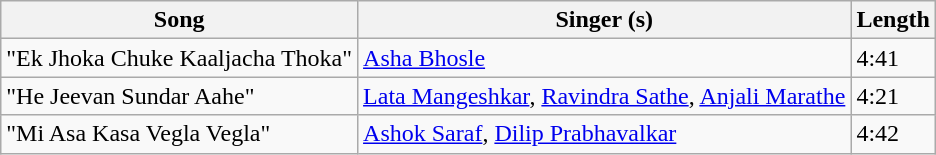<table class="wikitable">
<tr>
<th>Song</th>
<th>Singer (s)</th>
<th>Length</th>
</tr>
<tr>
<td>"Ek Jhoka Chuke Kaaljacha Thoka"</td>
<td><a href='#'>Asha Bhosle</a></td>
<td>4:41</td>
</tr>
<tr>
<td>"He Jeevan Sundar Aahe"</td>
<td><a href='#'>Lata Mangeshkar</a>, <a href='#'>Ravindra Sathe</a>, <a href='#'>Anjali Marathe</a></td>
<td>4:21</td>
</tr>
<tr>
<td>"Mi Asa Kasa Vegla Vegla"</td>
<td><a href='#'>Ashok Saraf</a>, <a href='#'>Dilip Prabhavalkar</a></td>
<td>4:42</td>
</tr>
</table>
